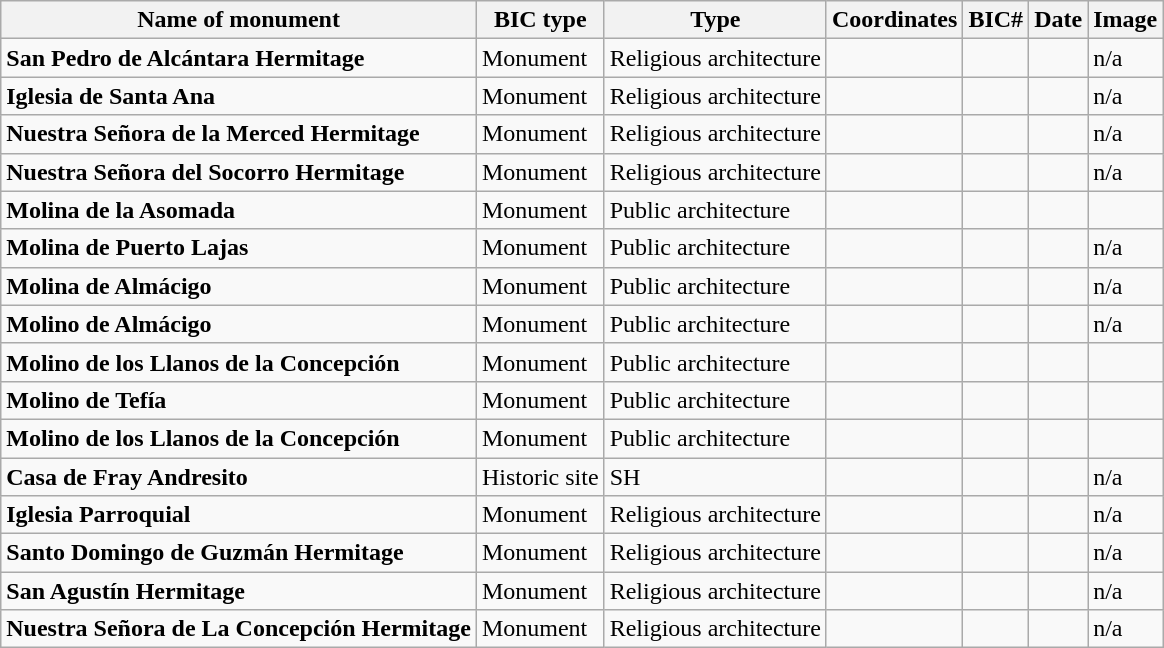<table class="wikitable">
<tr>
<th>Name of monument</th>
<th>BIC type</th>
<th>Type</th>
<th>Coordinates</th>
<th>BIC#</th>
<th>Date</th>
<th>Image</th>
</tr>
<tr>
<td><strong>San Pedro de Alcántara Hermitage</strong></td>
<td>Monument</td>
<td>Religious architecture</td>
<td></td>
<td></td>
<td></td>
<td>n/a</td>
</tr>
<tr>
<td><strong>Iglesia de Santa Ana</strong></td>
<td>Monument</td>
<td>Religious architecture</td>
<td></td>
<td></td>
<td></td>
<td>n/a</td>
</tr>
<tr>
<td><strong>Nuestra Señora de la Merced Hermitage</strong></td>
<td>Monument</td>
<td>Religious architecture</td>
<td></td>
<td></td>
<td></td>
<td>n/a</td>
</tr>
<tr>
<td><strong>Nuestra Señora del Socorro Hermitage</strong></td>
<td>Monument</td>
<td>Religious architecture</td>
<td></td>
<td></td>
<td></td>
<td>n/a</td>
</tr>
<tr>
<td><strong>Molina de la Asomada</strong></td>
<td>Monument</td>
<td>Public architecture</td>
<td></td>
<td></td>
<td></td>
<td></td>
</tr>
<tr>
<td><strong>Molina de Puerto Lajas</strong></td>
<td>Monument</td>
<td>Public architecture</td>
<td></td>
<td></td>
<td></td>
<td>n/a</td>
</tr>
<tr>
<td><strong>Molina de Almácigo</strong></td>
<td>Monument</td>
<td>Public architecture</td>
<td></td>
<td></td>
<td></td>
<td>n/a</td>
</tr>
<tr>
<td><strong>Molino de Almácigo</strong></td>
<td>Monument</td>
<td>Public architecture</td>
<td></td>
<td></td>
<td></td>
<td>n/a</td>
</tr>
<tr>
<td><strong>Molino de los Llanos de la Concepción </strong></td>
<td>Monument</td>
<td>Public architecture</td>
<td></td>
<td></td>
<td></td>
<td></td>
</tr>
<tr>
<td><strong>Molino de Tefía</strong></td>
<td>Monument</td>
<td>Public architecture</td>
<td></td>
<td></td>
<td></td>
<td></td>
</tr>
<tr>
<td><strong>Molino de los Llanos de la Concepción</strong></td>
<td>Monument</td>
<td>Public architecture</td>
<td></td>
<td></td>
<td></td>
<td></td>
</tr>
<tr>
<td><strong>Casa de Fray Andresito</strong></td>
<td>Historic site</td>
<td>SH</td>
<td></td>
<td></td>
<td></td>
<td>n/a</td>
</tr>
<tr>
<td><strong>Iglesia Parroquial</strong></td>
<td>Monument</td>
<td>Religious architecture</td>
<td></td>
<td></td>
<td></td>
<td>n/a</td>
</tr>
<tr>
<td><strong>Santo Domingo de Guzmán Hermitage</strong></td>
<td>Monument</td>
<td>Religious architecture</td>
<td></td>
<td></td>
<td></td>
<td>n/a</td>
</tr>
<tr>
<td><strong>San Agustín Hermitage</strong></td>
<td>Monument</td>
<td>Religious architecture</td>
<td></td>
<td></td>
<td></td>
<td>n/a</td>
</tr>
<tr>
<td><strong>Nuestra Señora de La Concepción Hermitage</strong></td>
<td>Monument</td>
<td>Religious architecture</td>
<td></td>
<td></td>
<td></td>
<td>n/a</td>
</tr>
</table>
